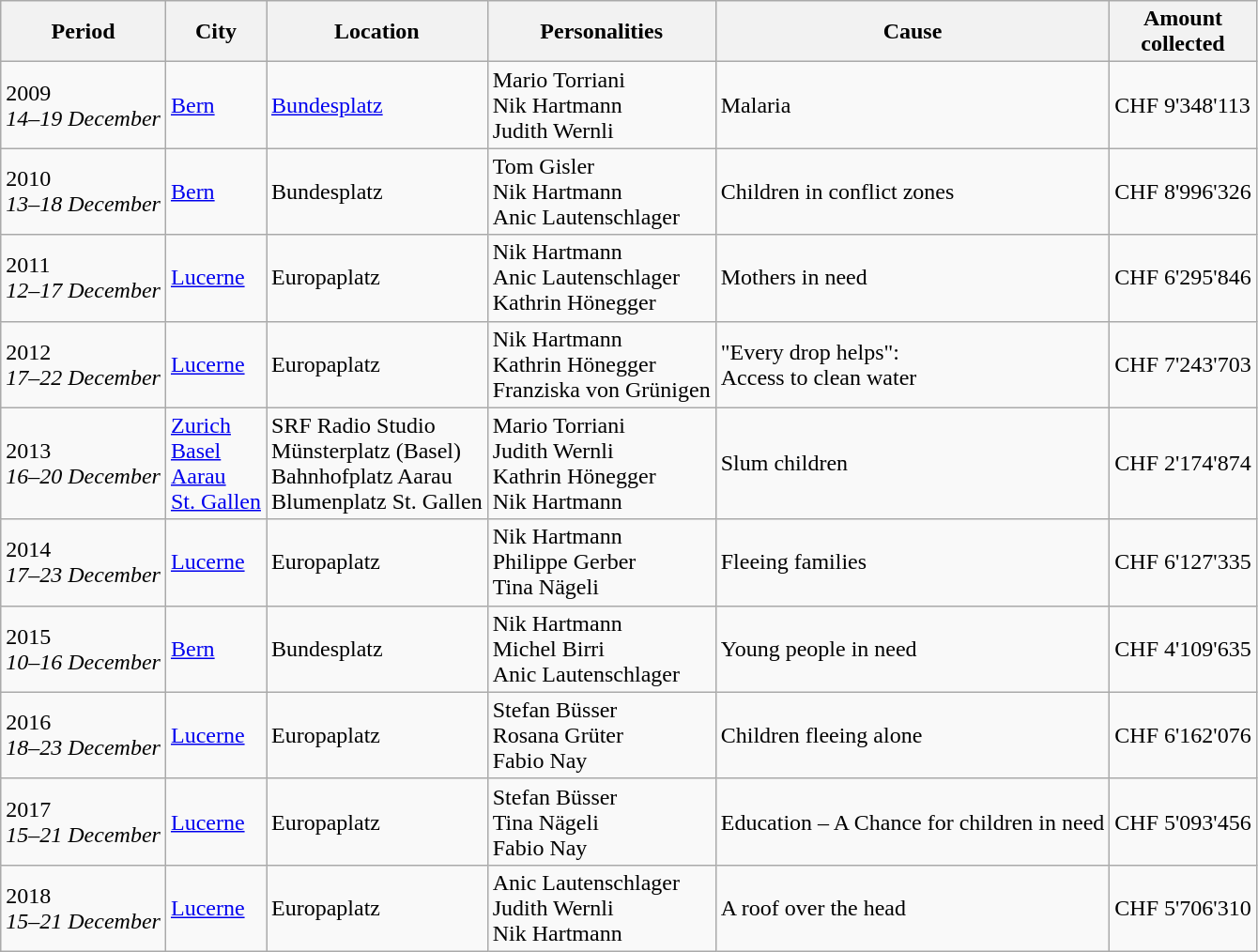<table class="wikitable sortable">
<tr>
<th>Period</th>
<th>City</th>
<th>Location</th>
<th>Personalities</th>
<th>Cause</th>
<th>Amount <br>collected</th>
</tr>
<tr>
<td>2009 <br> <em>14–19 December</em></td>
<td><a href='#'>Bern</a></td>
<td><a href='#'>Bundesplatz</a></td>
<td>Mario Torriani<br> Nik Hartmann<br> Judith Wernli</td>
<td>Malaria</td>
<td>CHF 9'348'113</td>
</tr>
<tr>
<td>2010 <br> <em>13–18 December</em></td>
<td><a href='#'>Bern</a></td>
<td>Bundesplatz</td>
<td>Tom Gisler <br>Nik Hartmann <br> Anic Lautenschlager</td>
<td>Children in conflict zones</td>
<td>CHF 8'996'326</td>
</tr>
<tr>
<td>2011 <br> <em>12–17 December</em></td>
<td><a href='#'>Lucerne</a></td>
<td>Europaplatz</td>
<td>Nik Hartmann<br> Anic Lautenschlager<br>Kathrin Hönegger</td>
<td>Mothers in need</td>
<td>CHF 6'295'846</td>
</tr>
<tr>
<td>2012 <br> <em>17–22 December</em></td>
<td><a href='#'>Lucerne</a></td>
<td>Europaplatz</td>
<td>Nik Hartmann <br> Kathrin Hönegger<br> Franziska von Grünigen</td>
<td>"Every drop helps":<br> Access to clean water</td>
<td>CHF 7'243'703</td>
</tr>
<tr>
<td>2013 <br> <em>16–20 December</em></td>
<td><a href='#'>Zurich</a><br><a href='#'>Basel</a><br> <a href='#'>Aarau</a> <br> <a href='#'>St. Gallen</a></td>
<td>SRF Radio Studio<br> Münsterplatz (Basel)<br> Bahnhofplatz Aarau <br> Blumenplatz St. Gallen</td>
<td>Mario Torriani<br> Judith Wernli<br> Kathrin Hönegger <br> Nik Hartmann</td>
<td>Slum children</td>
<td>CHF 2'174'874</td>
</tr>
<tr>
<td>2014 <br> <em>17–23 December</em></td>
<td><a href='#'>Lucerne</a></td>
<td>Europaplatz</td>
<td>Nik Hartmann <br> Philippe Gerber <br> Tina Nägeli</td>
<td>Fleeing families</td>
<td>CHF 6'127'335</td>
</tr>
<tr>
<td>2015 <br> <em>10–16 December</em></td>
<td><a href='#'>Bern</a></td>
<td>Bundesplatz</td>
<td>Nik Hartmann <br> Michel Birri <br> Anic Lautenschlager</td>
<td>Young people in need</td>
<td>CHF 4'109'635</td>
</tr>
<tr>
<td>2016 <br> <em>18–23 December</em></td>
<td><a href='#'>Lucerne</a></td>
<td>Europaplatz</td>
<td>Stefan Büsser <br>Rosana Grüter<br>Fabio Nay</td>
<td>Children fleeing alone</td>
<td>CHF 6'162'076</td>
</tr>
<tr>
<td>2017 <br> <em>15–21 December</em></td>
<td><a href='#'>Lucerne</a></td>
<td>Europaplatz</td>
<td>Stefan Büsser<br>Tina Nägeli<br>Fabio Nay</td>
<td>Education – A Chance for children in need</td>
<td>CHF 5'093'456</td>
</tr>
<tr>
<td>2018 <br> <em>15–21 December</em></td>
<td><a href='#'>Lucerne</a></td>
<td>Europaplatz</td>
<td>Anic Lautenschlager<br>Judith Wernli<br>Nik Hartmann</td>
<td>A roof over the head</td>
<td>CHF 5'706'310</td>
</tr>
</table>
